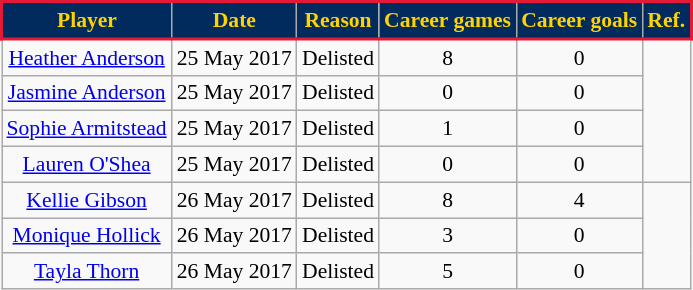<table class="wikitable" style="font-size:90%; text-align:center;">
<tr style="background:#002B5C; color: #FFD200; border: solid #E21937 2px;">
<td><span><strong>Player</strong> </span></td>
<td><span><strong>Date</strong> </span></td>
<td><span><strong>Reason</strong></span></td>
<td><span><strong>Career games</strong></span></td>
<td><span><strong>Career goals</strong></span></td>
<td><span><strong>Ref.</strong></span></td>
</tr>
<tr>
<td><a href='#'>Heather Anderson</a></td>
<td>25 May 2017</td>
<td>Delisted</td>
<td>8</td>
<td>0</td>
<td rowspan=4></td>
</tr>
<tr>
<td><a href='#'>Jasmine Anderson</a></td>
<td>25 May 2017</td>
<td>Delisted</td>
<td>0</td>
<td>0</td>
</tr>
<tr>
<td><a href='#'>Sophie Armitstead</a></td>
<td>25 May 2017</td>
<td>Delisted</td>
<td>1</td>
<td>0</td>
</tr>
<tr>
<td><a href='#'>Lauren O'Shea</a></td>
<td>25 May 2017</td>
<td>Delisted</td>
<td>0</td>
<td>0</td>
</tr>
<tr>
<td><a href='#'>Kellie Gibson</a></td>
<td>26 May 2017</td>
<td>Delisted</td>
<td>8</td>
<td>4</td>
<td rowspan=3></td>
</tr>
<tr>
<td><a href='#'>Monique Hollick</a></td>
<td>26 May 2017</td>
<td>Delisted</td>
<td>3</td>
<td>0</td>
</tr>
<tr>
<td><a href='#'>Tayla Thorn</a></td>
<td>26 May 2017</td>
<td>Delisted</td>
<td>5</td>
<td>0</td>
</tr>
</table>
